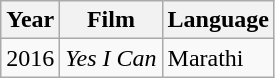<table class="wikitable">
<tr>
<th>Year</th>
<th>Film</th>
<th>Language</th>
</tr>
<tr>
<td>2016</td>
<td><em>Yes I Can</em></td>
<td>Marathi</td>
</tr>
</table>
